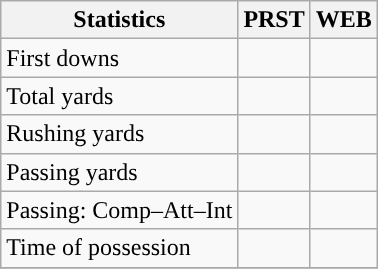<table class="wikitable" style="float: left;">
<tr>
<th>Statistics</th>
<th>PRST</th>
<th>WEB</th>
</tr>
<tr>
<td>First downs</td>
<td></td>
<td></td>
</tr>
<tr>
<td>Total yards</td>
<td></td>
<td></td>
</tr>
<tr>
<td>Rushing yards</td>
<td></td>
<td></td>
</tr>
<tr>
<td>Passing yards</td>
<td></td>
<td></td>
</tr>
<tr>
<td>Passing: Comp–Att–Int</td>
<td></td>
<td></td>
</tr>
<tr>
<td>Time of possession</td>
<td></td>
<td></td>
</tr>
<tr>
</tr>
</table>
